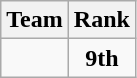<table class=wikitable>
<tr>
<th>Team</th>
<th>Rank</th>
</tr>
<tr>
<td></td>
<td align=center><strong>9th</strong></td>
</tr>
</table>
